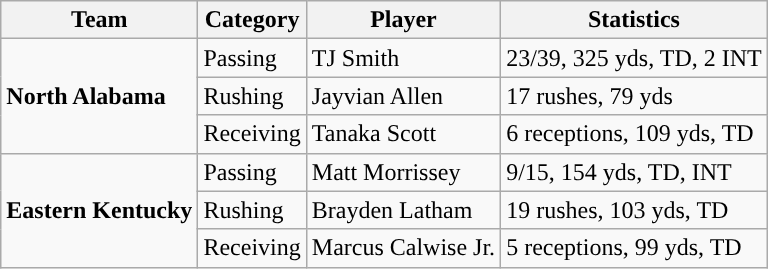<table class="wikitable" style="float: right;">
<tr>
<th>Team</th>
<th>Category</th>
<th>Player</th>
<th>Statistics</th>
</tr>
<tr>
<td rowspan=3><strong>North Alabama</strong></td>
<td>Passing</td>
<td>TJ Smith</td>
<td>23/39, 325 yds, TD, 2 INT</td>
</tr>
<tr>
<td>Rushing</td>
<td>Jayvian Allen</td>
<td>17 rushes, 79 yds</td>
</tr>
<tr>
<td>Receiving</td>
<td>Tanaka Scott</td>
<td>6 receptions, 109 yds, TD</td>
</tr>
<tr>
<td rowspan=3><strong>Eastern Kentucky</strong></td>
<td>Passing</td>
<td>Matt Morrissey</td>
<td>9/15, 154 yds, TD, INT</td>
</tr>
<tr>
<td>Rushing</td>
<td>Brayden Latham</td>
<td>19 rushes, 103 yds, TD</td>
</tr>
<tr>
<td>Receiving</td>
<td>Marcus Calwise Jr.</td>
<td>5 receptions, 99 yds, TD</td>
</tr>
</table>
